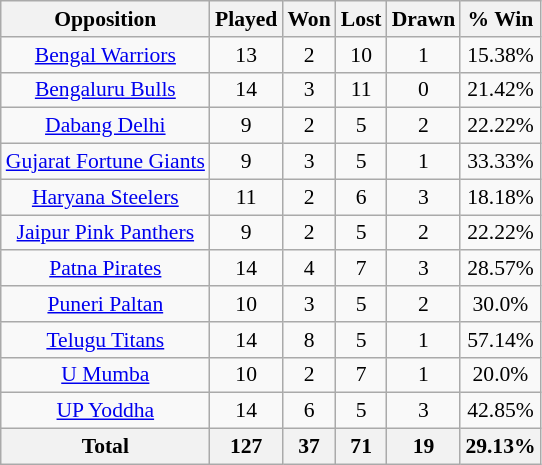<table class="wikitable sortable" style="text-align: center; font-size: 90%" align="center" width:"80%">
<tr>
<th>Opposition</th>
<th>Played</th>
<th>Won</th>
<th>Lost</th>
<th>Drawn</th>
<th>% Win</th>
</tr>
<tr>
<td><a href='#'>Bengal Warriors</a></td>
<td>13</td>
<td>2</td>
<td>10</td>
<td>1</td>
<td>15.38%</td>
</tr>
<tr>
<td><a href='#'>Bengaluru Bulls</a></td>
<td>14</td>
<td>3</td>
<td>11</td>
<td>0</td>
<td>21.42%</td>
</tr>
<tr>
<td><a href='#'>Dabang Delhi</a></td>
<td>9</td>
<td>2</td>
<td>5</td>
<td>2</td>
<td>22.22%</td>
</tr>
<tr>
<td><a href='#'>Gujarat Fortune Giants</a></td>
<td>9</td>
<td>3</td>
<td>5</td>
<td>1</td>
<td>33.33%</td>
</tr>
<tr>
<td><a href='#'>Haryana Steelers</a></td>
<td>11</td>
<td>2</td>
<td>6</td>
<td>3</td>
<td>18.18%</td>
</tr>
<tr>
<td><a href='#'>Jaipur Pink Panthers</a></td>
<td>9</td>
<td>2</td>
<td>5</td>
<td>2</td>
<td>22.22%</td>
</tr>
<tr>
<td><a href='#'>Patna Pirates</a></td>
<td>14</td>
<td>4</td>
<td>7</td>
<td>3</td>
<td>28.57%</td>
</tr>
<tr>
<td><a href='#'>Puneri Paltan</a></td>
<td>10</td>
<td>3</td>
<td>5</td>
<td>2</td>
<td>30.0%</td>
</tr>
<tr>
<td><a href='#'>Telugu Titans</a></td>
<td>14</td>
<td>8</td>
<td>5</td>
<td>1</td>
<td>57.14%</td>
</tr>
<tr>
<td><a href='#'>U Mumba</a></td>
<td>10</td>
<td>2</td>
<td>7</td>
<td>1</td>
<td>20.0%</td>
</tr>
<tr>
<td><a href='#'>UP Yoddha</a></td>
<td>14</td>
<td>6</td>
<td>5</td>
<td>3</td>
<td>42.85%</td>
</tr>
<tr>
<th>Total</th>
<th>127</th>
<th>37</th>
<th>71</th>
<th>19</th>
<th>29.13%</th>
</tr>
</table>
